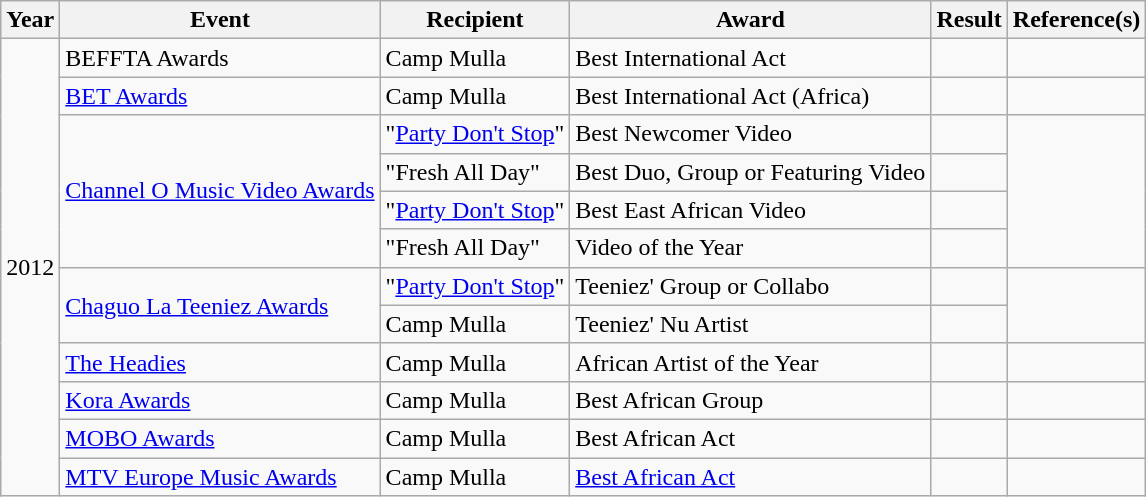<table class ="wikitable">
<tr>
<th>Year</th>
<th>Event</th>
<th>Recipient</th>
<th>Award</th>
<th>Result</th>
<th>Reference(s)</th>
</tr>
<tr>
<td rowspan="12">2012</td>
<td>BEFFTA Awards</td>
<td>Camp Mulla</td>
<td>Best International Act</td>
<td></td>
<td></td>
</tr>
<tr>
<td><a href='#'>BET Awards</a></td>
<td>Camp Mulla</td>
<td>Best International Act (Africa)</td>
<td></td>
<td></td>
</tr>
<tr>
<td rowspan="4"><a href='#'>Channel O Music Video Awards</a></td>
<td>"<a href='#'>Party Don't Stop</a>"</td>
<td>Best Newcomer Video</td>
<td></td>
<td rowspan="4"></td>
</tr>
<tr>
<td>"Fresh All Day"</td>
<td>Best Duo, Group or Featuring Video</td>
<td></td>
</tr>
<tr>
<td>"<a href='#'>Party Don't Stop</a>"</td>
<td>Best East African Video</td>
<td></td>
</tr>
<tr>
<td>"Fresh All Day"</td>
<td>Video of the Year</td>
<td></td>
</tr>
<tr>
<td rowspan="2"><a href='#'>Chaguo La Teeniez Awards</a></td>
<td>"<a href='#'>Party Don't Stop</a>"</td>
<td>Teeniez' Group or Collabo</td>
<td></td>
<td rowspan="2"></td>
</tr>
<tr>
<td>Camp Mulla</td>
<td>Teeniez' Nu Artist</td>
<td></td>
</tr>
<tr>
<td><a href='#'>The Headies</a></td>
<td>Camp Mulla</td>
<td>African Artist of the Year</td>
<td></td>
<td></td>
</tr>
<tr>
<td><a href='#'>Kora Awards</a></td>
<td>Camp Mulla</td>
<td>Best African Group</td>
<td></td>
<td></td>
</tr>
<tr>
<td><a href='#'>MOBO Awards</a></td>
<td>Camp Mulla</td>
<td>Best African Act</td>
<td></td>
<td></td>
</tr>
<tr>
<td><a href='#'>MTV Europe Music Awards</a></td>
<td>Camp Mulla</td>
<td><a href='#'>Best African Act</a></td>
<td></td>
<td></td>
</tr>
</table>
